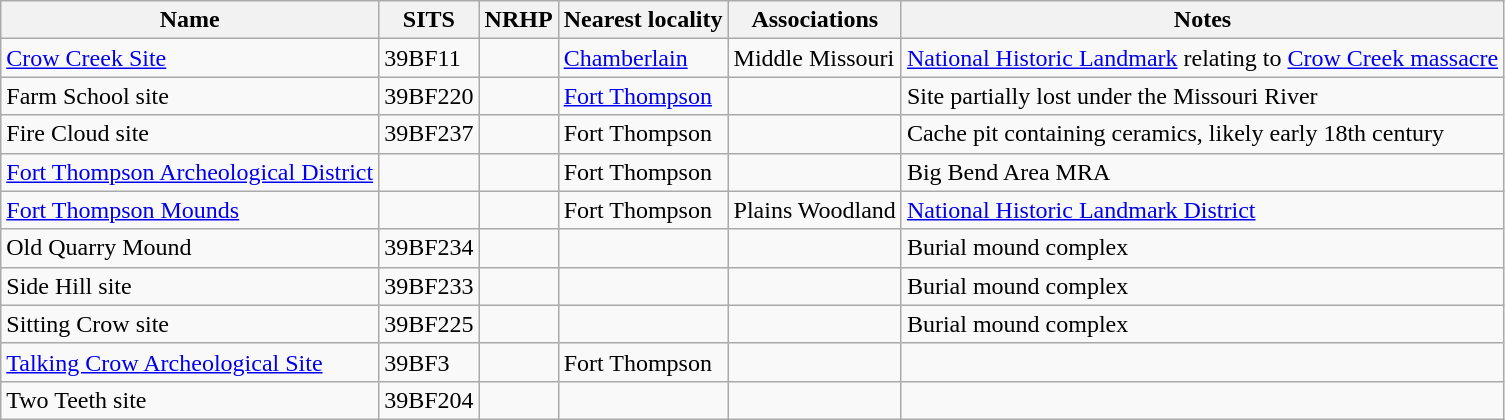<table class="wikitable sortable">
<tr>
<th scope="col">Name</th>
<th scope="col">SITS</th>
<th scope="col">NRHP</th>
<th scope="col">Nearest locality</th>
<th scope="col">Associations</th>
<th scope="col" class="unsortable">Notes</th>
</tr>
<tr>
<td><a href='#'>Crow Creek Site</a></td>
<td>39BF11</td>
<td></td>
<td><a href='#'>Chamberlain</a></td>
<td>Middle Missouri</td>
<td><a href='#'>National Historic Landmark</a> relating to <a href='#'>Crow Creek massacre</a></td>
</tr>
<tr>
<td>Farm School site</td>
<td>39BF220</td>
<td></td>
<td><a href='#'>Fort Thompson</a></td>
<td></td>
<td>Site partially lost under the Missouri River</td>
</tr>
<tr>
<td>Fire Cloud site</td>
<td>39BF237</td>
<td></td>
<td>Fort Thompson</td>
<td></td>
<td>Cache pit containing ceramics, likely early 18th century</td>
</tr>
<tr>
<td><a href='#'>Fort Thompson Archeological District</a></td>
<td></td>
<td></td>
<td>Fort Thompson</td>
<td></td>
<td>Big Bend Area MRA</td>
</tr>
<tr>
<td><a href='#'>Fort Thompson Mounds</a></td>
<td></td>
<td></td>
<td>Fort Thompson</td>
<td>Plains Woodland</td>
<td><a href='#'>National Historic Landmark District</a></td>
</tr>
<tr>
<td>Old Quarry Mound</td>
<td>39BF234</td>
<td></td>
<td></td>
<td></td>
<td>Burial mound complex</td>
</tr>
<tr>
<td>Side Hill site</td>
<td>39BF233</td>
<td></td>
<td></td>
<td></td>
<td>Burial mound complex</td>
</tr>
<tr>
<td>Sitting Crow site</td>
<td>39BF225</td>
<td></td>
<td></td>
<td></td>
<td>Burial mound complex</td>
</tr>
<tr>
<td><a href='#'>Talking Crow Archeological Site</a></td>
<td>39BF3</td>
<td></td>
<td>Fort Thompson</td>
<td></td>
<td></td>
</tr>
<tr>
<td>Two Teeth site</td>
<td>39BF204</td>
<td></td>
<td></td>
<td></td>
<td></td>
</tr>
</table>
